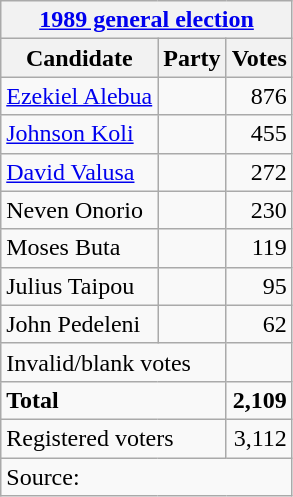<table class=wikitable style=text-align:left>
<tr>
<th colspan=3><a href='#'>1989 general election</a></th>
</tr>
<tr>
<th>Candidate</th>
<th>Party</th>
<th>Votes</th>
</tr>
<tr>
<td><a href='#'>Ezekiel Alebua</a></td>
<td></td>
<td align=right>876</td>
</tr>
<tr>
<td><a href='#'>Johnson Koli</a></td>
<td></td>
<td align=right>455</td>
</tr>
<tr>
<td><a href='#'>David Valusa</a></td>
<td></td>
<td align=right>272</td>
</tr>
<tr>
<td>Neven Onorio</td>
<td></td>
<td align=right>230</td>
</tr>
<tr>
<td>Moses Buta</td>
<td></td>
<td align=right>119</td>
</tr>
<tr>
<td>Julius Taipou</td>
<td></td>
<td align=right>95</td>
</tr>
<tr>
<td>John Pedeleni</td>
<td></td>
<td align=right>62</td>
</tr>
<tr>
<td colspan=2>Invalid/blank votes</td>
<td></td>
</tr>
<tr>
<td colspan=2><strong>Total</strong></td>
<td align=right><strong>2,109</strong></td>
</tr>
<tr>
<td colspan=2>Registered voters</td>
<td align=right>3,112</td>
</tr>
<tr>
<td colspan=3>Source: </td>
</tr>
</table>
